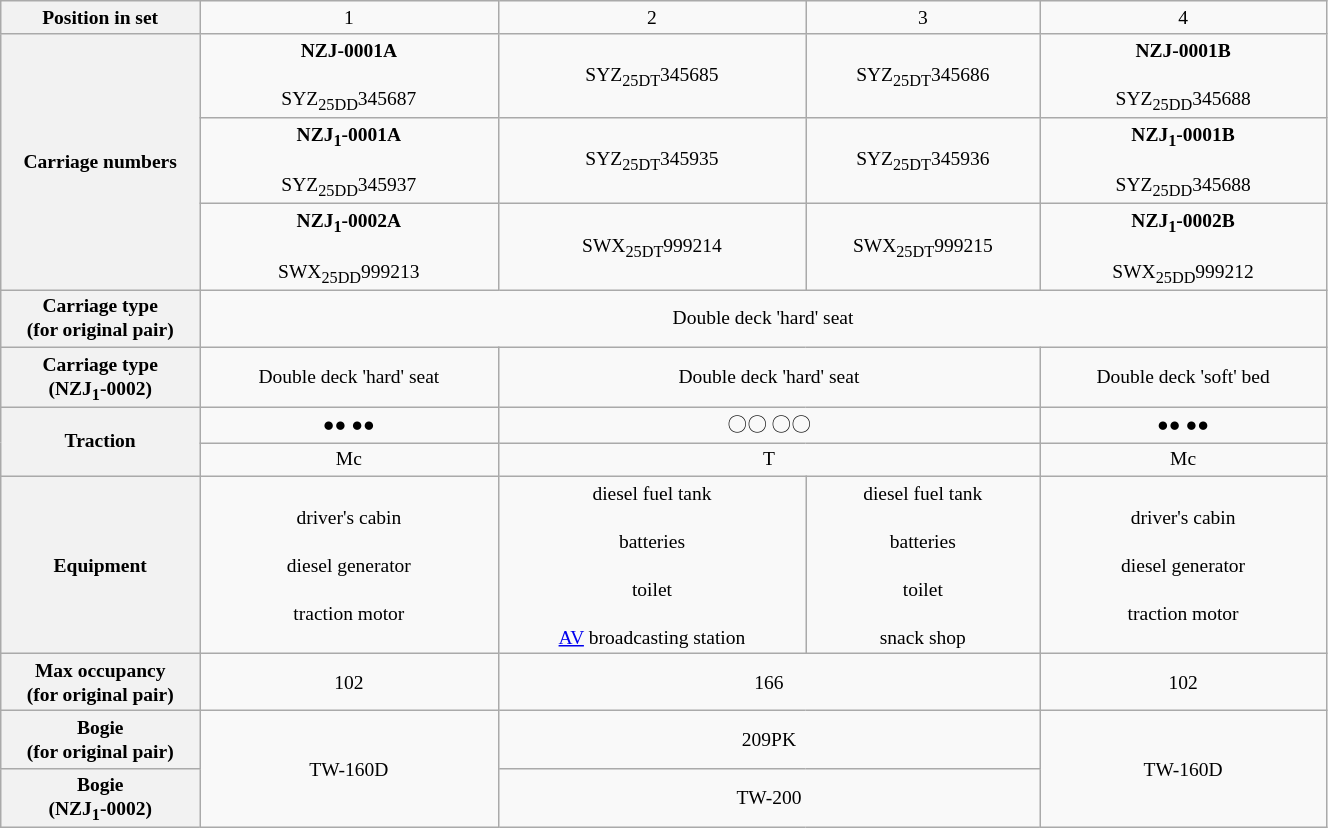<table class="wikitable" style="text-align: center; font-size: small; width: 70%">
<tr>
<th>Position in set</th>
<td>1</td>
<td>2</td>
<td>3</td>
<td>4</td>
</tr>
<tr>
<th rowspan="3" style="width: 15%;">Carriage numbers</th>
<td><strong>NZJ-0001A</strong><br><br>SYZ<sub>25DD</sub>345687</td>
<td>SYZ<sub>25DT</sub>345685</td>
<td>SYZ<sub>25DT</sub>345686</td>
<td><strong>NZJ-0001B</strong><br><br>SYZ<sub>25DD</sub>345688</td>
</tr>
<tr>
<td><strong>NZJ<sub>1</sub>-0001A</strong><br><br>SYZ<sub>25DD</sub>345937</td>
<td>SYZ<sub>25DT</sub>345935</td>
<td>SYZ<sub>25DT</sub>345936</td>
<td><strong>NZJ<sub>1</sub>-0001B</strong><br><br>SYZ<sub>25DD</sub>345688</td>
</tr>
<tr>
<td><strong>NZJ<sub>1</sub>-0002A</strong><br><br>SWX<sub>25DD</sub>999213</td>
<td>SWX<sub>25DT</sub>999214</td>
<td>SWX<sub>25DT</sub>999215</td>
<td><strong>NZJ<sub>1</sub>-0002B</strong><br><br>SWX<sub>25DD</sub>999212</td>
</tr>
<tr>
<th>Carriage type<br>(for original pair)</th>
<td colspan="4">Double deck 'hard' seat</td>
</tr>
<tr>
<th>Carriage type<br>(<strong>NZJ<sub>1</sub>-0002)</strong></th>
<td>Double deck 'hard' seat</td>
<td colspan="2">Double deck 'hard' seat</td>
<td>Double deck 'soft' bed</td>
</tr>
<tr>
<th rowspan="2">Traction</th>
<td>●● ●●</td>
<td colspan="2">〇〇 〇〇</td>
<td>●● ●●</td>
</tr>
<tr>
<td>Mc</td>
<td colspan="2">T</td>
<td>Mc</td>
</tr>
<tr>
<th style="width: 15%;">Equipment</th>
<td>driver's cabin<br><br>diesel generator<br><br>traction motor</td>
<td>diesel fuel tank<br><br>batteries<br><br>toilet<br><br><a href='#'>AV</a> broadcasting station</td>
<td>diesel fuel tank<br><br>batteries<br><br>toilet<br><br>snack shop</td>
<td>driver's cabin<br><br>diesel generator<br><br>traction motor</td>
</tr>
<tr>
<th style="width: 15%;">Max occupancy<br>(for original pair)</th>
<td>102</td>
<td colspan="2">166</td>
<td>102</td>
</tr>
<tr>
<th style="width: 15%;">Bogie<br>(for original pair)</th>
<td rowspan="2">TW-160D</td>
<td colspan="2">209PK</td>
<td rowspan="2">TW-160D</td>
</tr>
<tr>
<th>Bogie<br>(<strong>NZJ<sub>1</sub>-0002)</strong></th>
<td colspan="2">TW-200</td>
</tr>
</table>
